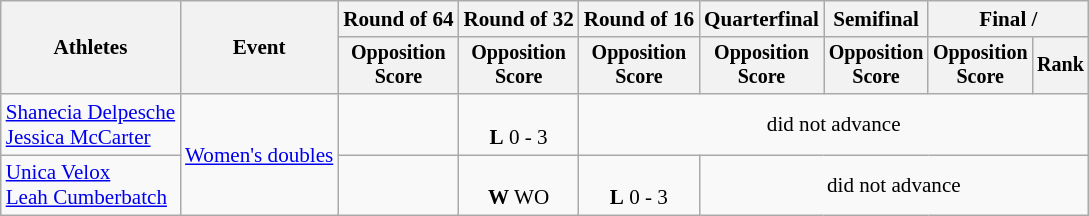<table class=wikitable style=font-size:88%;text-align:center>
<tr>
<th rowspan=2>Athletes</th>
<th rowspan=2>Event</th>
<th>Round of 64</th>
<th>Round of 32</th>
<th>Round of 16</th>
<th>Quarterfinal</th>
<th>Semifinal</th>
<th colspan=2>Final / </th>
</tr>
<tr style=font-size:95%>
<th>Opposition<br>Score</th>
<th>Opposition<br>Score</th>
<th>Opposition<br>Score</th>
<th>Opposition<br>Score</th>
<th>Opposition<br>Score</th>
<th>Opposition<br>Score</th>
<th>Rank</th>
</tr>
<tr>
<td align=left><a href='#'>Shanecia Delpesche</a><br><a href='#'>Jessica McCarter</a></td>
<td align=left rowspan=2><a href='#'>Women's doubles</a></td>
<td></td>
<td><br><strong>L</strong> 0 - 3</td>
<td colspan=5>did not advance</td>
</tr>
<tr>
<td align=left><a href='#'>Unica Velox</a><br><a href='#'>Leah Cumberbatch</a></td>
<td></td>
<td><br><strong>W</strong> WO</td>
<td><br><strong>L</strong> 0 - 3</td>
<td colspan=4>did not advance</td>
</tr>
</table>
